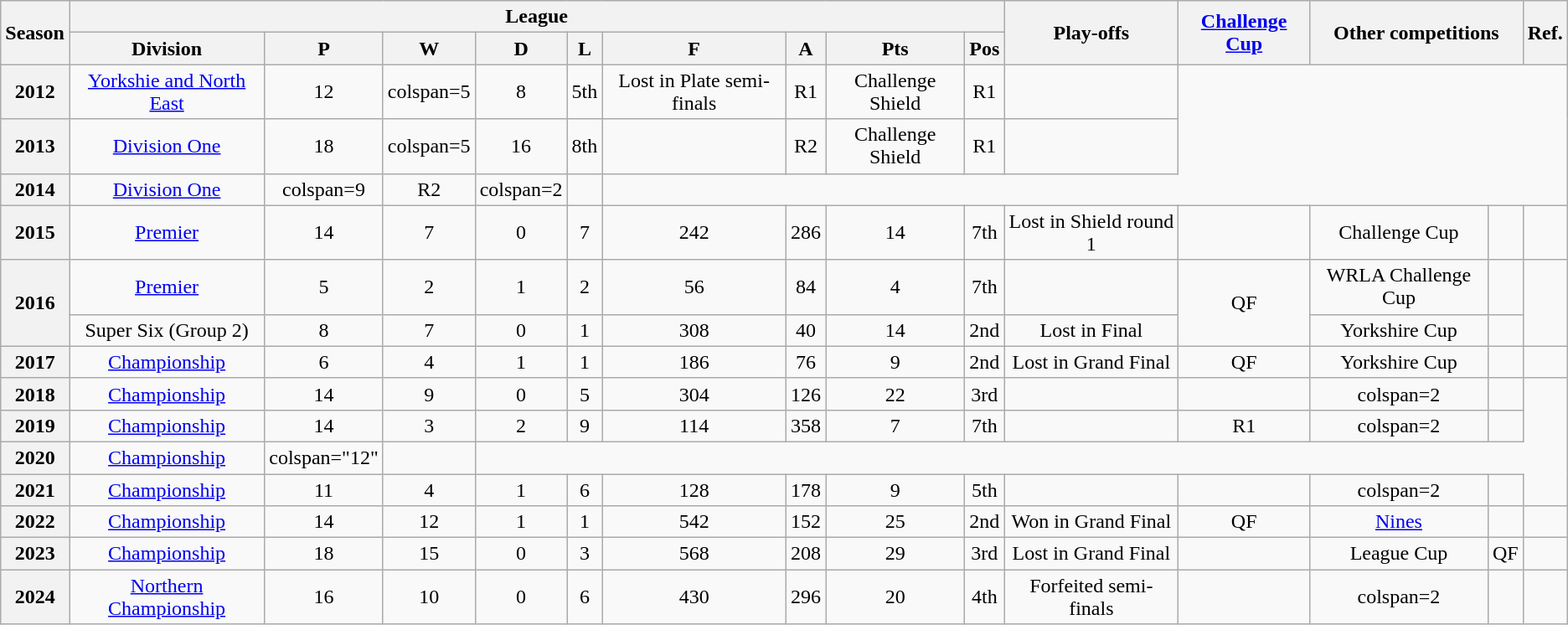<table class="wikitable" style="text-align: center">
<tr>
<th rowspan="2" scope="col">Season</th>
<th colspan="9" scope="col">League</th>
<th rowspan="2" scope="col">Play-offs</th>
<th rowspan="2" scope="col"><a href='#'>Challenge Cup</a></th>
<th rowspan="2" colspan="2" scope="col">Other competitions</th>
<th rowspan="2" scope="col">Ref.</th>
</tr>
<tr>
<th scope="col">Division</th>
<th scope="col">P</th>
<th scope="col">W</th>
<th scope="col">D</th>
<th scope="col">L</th>
<th scope="col">F</th>
<th scope="col">A</th>
<th scope="col">Pts</th>
<th scope="col">Pos</th>
</tr>
<tr>
<th scope="row">2012</th>
<td><a href='#'>Yorkshie and North East</a></td>
<td>12</td>
<td>colspan=5</td>
<td>8</td>
<td>5th</td>
<td>Lost in Plate semi-finals</td>
<td>R1</td>
<td>Challenge Shield</td>
<td>R1</td>
<td></td>
</tr>
<tr>
<th scope="row">2013</th>
<td><a href='#'>Division One</a></td>
<td>18</td>
<td>colspan=5</td>
<td>16</td>
<td>8th</td>
<td></td>
<td>R2</td>
<td>Challenge Shield</td>
<td>R1</td>
<td></td>
</tr>
<tr>
<th scope="row">2014</th>
<td><a href='#'>Division One</a></td>
<td>colspan=9</td>
<td>R2</td>
<td>colspan=2 </td>
<td></td>
</tr>
<tr>
<th scope="row">2015</th>
<td><a href='#'>Premier</a></td>
<td>14</td>
<td>7</td>
<td>0</td>
<td>7</td>
<td>242</td>
<td>286</td>
<td>14</td>
<td>7th</td>
<td>Lost in Shield round 1</td>
<td></td>
<td> Challenge Cup</td>
<td></td>
<td></td>
</tr>
<tr>
<th scope="row" rowspan=2>2016</th>
<td><a href='#'>Premier</a></td>
<td>5</td>
<td>2</td>
<td>1</td>
<td>2</td>
<td>56</td>
<td>84</td>
<td>4</td>
<td>7th</td>
<td></td>
<td rowspan=2>QF</td>
<td>WRLA Challenge Cup</td>
<td></td>
<td rowspan=2><br></td>
</tr>
<tr>
<td>Super Six (Group 2)</td>
<td>8</td>
<td>7</td>
<td>0</td>
<td>1</td>
<td>308</td>
<td>40</td>
<td>14</td>
<td>2nd</td>
<td>Lost in Final</td>
<td>Yorkshire Cup</td>
<td></td>
</tr>
<tr>
<th scope="row">2017</th>
<td><a href='#'>Championship</a></td>
<td>6</td>
<td>4</td>
<td>1</td>
<td>1</td>
<td>186</td>
<td>76</td>
<td>9</td>
<td>2nd</td>
<td>Lost in Grand Final</td>
<td>QF</td>
<td>Yorkshire Cup</td>
<td></td>
<td></td>
</tr>
<tr>
<th scope="row">2018</th>
<td><a href='#'>Championship</a></td>
<td>14</td>
<td>9</td>
<td>0</td>
<td>5</td>
<td>304</td>
<td>126</td>
<td>22</td>
<td>3rd</td>
<td></td>
<td></td>
<td>colspan=2 </td>
<td></td>
</tr>
<tr>
<th scope="row">2019</th>
<td><a href='#'>Championship</a></td>
<td>14</td>
<td>3</td>
<td>2</td>
<td>9</td>
<td>114</td>
<td>358</td>
<td>7</td>
<td>7th</td>
<td></td>
<td>R1</td>
<td>colspan=2 </td>
<td></td>
</tr>
<tr>
<th scope="row">2020</th>
<td><a href='#'>Championship</a></td>
<td>colspan="12"</td>
<td></td>
</tr>
<tr>
<th scope="row">2021</th>
<td><a href='#'>Championship</a></td>
<td>11</td>
<td>4</td>
<td>1</td>
<td>6</td>
<td>128</td>
<td>178</td>
<td>9</td>
<td>5th</td>
<td></td>
<td></td>
<td>colspan=2 </td>
<td></td>
</tr>
<tr>
<th scope="row">2022</th>
<td><a href='#'>Championship</a></td>
<td>14</td>
<td>12</td>
<td>1</td>
<td>1</td>
<td>542</td>
<td>152</td>
<td>25</td>
<td>2nd</td>
<td>Won in Grand Final</td>
<td>QF</td>
<td><a href='#'>Nines</a></td>
<td></td>
<td></td>
</tr>
<tr>
<th scope="row">2023</th>
<td><a href='#'>Championship</a></td>
<td>18</td>
<td>15</td>
<td>0</td>
<td>3</td>
<td>568</td>
<td>208</td>
<td>29</td>
<td>3rd</td>
<td>Lost in Grand Final</td>
<td></td>
<td>League Cup</td>
<td>QF</td>
<td></td>
</tr>
<tr>
<th scope="row">2024</th>
<td><a href='#'>Northern Championship</a></td>
<td>16</td>
<td>10</td>
<td>0</td>
<td>6</td>
<td>430</td>
<td>296</td>
<td>20</td>
<td>4th</td>
<td>Forfeited semi-finals</td>
<td></td>
<td>colspan=2 </td>
<td></td>
</tr>
</table>
